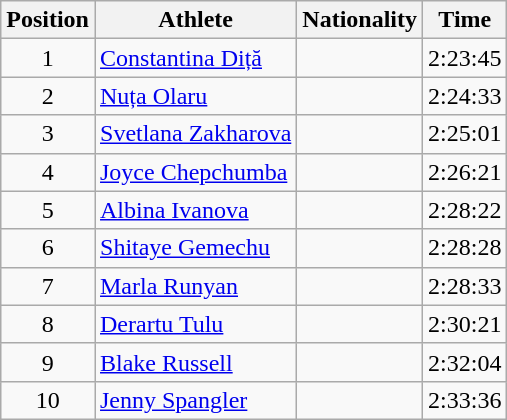<table class="wikitable sortable">
<tr>
<th>Position</th>
<th>Athlete</th>
<th>Nationality</th>
<th>Time</th>
</tr>
<tr>
<td style="text-align:center">1</td>
<td><a href='#'>Constantina Diță</a></td>
<td></td>
<td>2:23:45</td>
</tr>
<tr>
<td style="text-align:center">2</td>
<td><a href='#'>Nuța Olaru</a></td>
<td></td>
<td>2:24:33</td>
</tr>
<tr>
<td style="text-align:center">3</td>
<td><a href='#'>Svetlana Zakharova</a></td>
<td></td>
<td>2:25:01</td>
</tr>
<tr>
<td style="text-align:center">4</td>
<td><a href='#'>Joyce Chepchumba</a></td>
<td></td>
<td>2:26:21</td>
</tr>
<tr>
<td style="text-align:center">5</td>
<td><a href='#'>Albina Ivanova</a></td>
<td></td>
<td>2:28:22</td>
</tr>
<tr>
<td style="text-align:center">6</td>
<td><a href='#'>Shitaye Gemechu</a></td>
<td></td>
<td>2:28:28</td>
</tr>
<tr>
<td style="text-align:center">7</td>
<td><a href='#'>Marla Runyan</a></td>
<td></td>
<td>2:28:33</td>
</tr>
<tr>
<td style="text-align:center">8</td>
<td><a href='#'>Derartu Tulu</a></td>
<td></td>
<td>2:30:21</td>
</tr>
<tr>
<td style="text-align:center">9</td>
<td><a href='#'>Blake Russell</a></td>
<td></td>
<td>2:32:04</td>
</tr>
<tr>
<td style="text-align:center">10</td>
<td><a href='#'>Jenny Spangler</a></td>
<td></td>
<td>2:33:36</td>
</tr>
</table>
